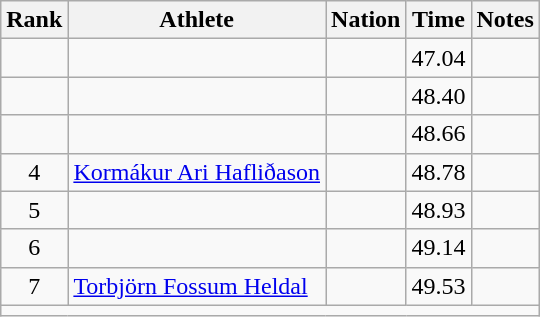<table class="wikitable sortable" style="text-align:center;">
<tr>
<th scope="col" style="width: 10px;">Rank</th>
<th scope="col">Athlete</th>
<th scope="col">Nation</th>
<th scope="col">Time</th>
<th scope="col">Notes</th>
</tr>
<tr>
<td></td>
<td align=left></td>
<td align=left></td>
<td>47.04</td>
<td></td>
</tr>
<tr>
<td></td>
<td align=left></td>
<td align=left></td>
<td>48.40</td>
<td></td>
</tr>
<tr>
<td></td>
<td align=left></td>
<td align=left></td>
<td>48.66</td>
<td></td>
</tr>
<tr>
<td>4</td>
<td align=left><a href='#'>Kormákur Ari Hafliðason</a></td>
<td align=left></td>
<td>48.78</td>
<td></td>
</tr>
<tr>
<td>5</td>
<td align=left></td>
<td align=left></td>
<td>48.93</td>
<td></td>
</tr>
<tr>
<td>6</td>
<td align=left></td>
<td align=left></td>
<td>49.14</td>
<td></td>
</tr>
<tr>
<td>7</td>
<td align=left><a href='#'>Torbjörn Fossum Heldal</a></td>
<td align=left></td>
<td>49.53</td>
<td></td>
</tr>
<tr class="sortbottom">
<td colspan="5"></td>
</tr>
</table>
